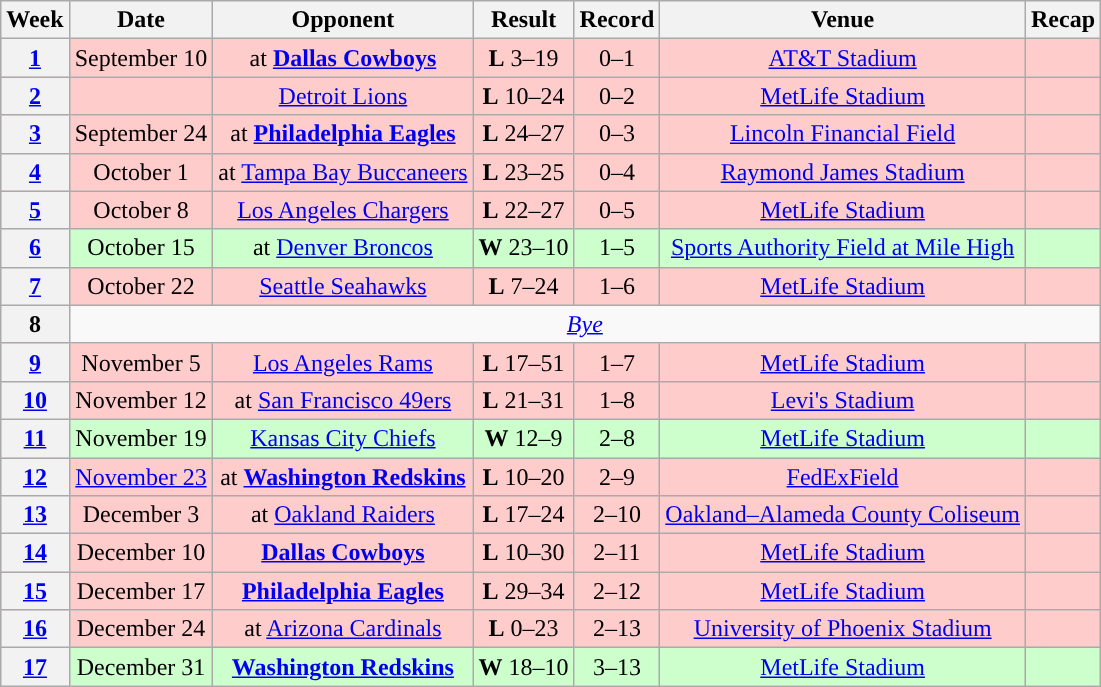<table class="wikitable" style="text-align:center">
<tr>
<th>Week</th>
<th>Date</th>
<th>Opponent</th>
<th>Result</th>
<th>Record</th>
<th>Venue</th>
<th>Recap</th>
</tr>
<tr style="background:#fcc">
<th><a href='#'>1</a></th>
<td>September 10</td>
<td>at <strong><a href='#'>Dallas Cowboys</a></strong></td>
<td><strong>L</strong> 3–19</td>
<td>0–1</td>
<td><a href='#'>AT&T Stadium</a></td>
<td></td>
</tr>
<tr style="background:#fcc">
<th><a href='#'>2</a></th>
<td></td>
<td><a href='#'>Detroit Lions</a></td>
<td><strong>L</strong> 10–24</td>
<td>0–2</td>
<td><a href='#'>MetLife Stadium</a></td>
<td></td>
</tr>
<tr style="background:#fcc">
<th><a href='#'>3</a></th>
<td>September 24</td>
<td>at <strong><a href='#'>Philadelphia Eagles</a></strong></td>
<td><strong>L</strong> 24–27</td>
<td>0–3</td>
<td><a href='#'>Lincoln Financial Field</a></td>
<td></td>
</tr>
<tr style="background:#fcc">
<th><a href='#'>4</a></th>
<td>October 1</td>
<td>at <a href='#'>Tampa Bay Buccaneers</a></td>
<td><strong>L</strong> 23–25</td>
<td>0–4</td>
<td><a href='#'>Raymond James Stadium</a></td>
<td></td>
</tr>
<tr style="background:#fcc">
<th><a href='#'>5</a></th>
<td>October 8</td>
<td><a href='#'>Los Angeles Chargers</a></td>
<td><strong>L</strong> 22–27</td>
<td>0–5</td>
<td><a href='#'>MetLife Stadium</a></td>
<td></td>
</tr>
<tr style="background:#cfc">
<th><a href='#'>6</a></th>
<td>October 15</td>
<td>at <a href='#'>Denver Broncos</a></td>
<td><strong>W</strong> 23–10</td>
<td>1–5</td>
<td><a href='#'>Sports Authority Field at Mile High</a></td>
<td></td>
</tr>
<tr style="background:#fcc">
<th><a href='#'>7</a></th>
<td>October 22</td>
<td><a href='#'>Seattle Seahawks</a></td>
<td><strong>L</strong> 7–24</td>
<td>1–6</td>
<td><a href='#'>MetLife Stadium</a></td>
<td></td>
</tr>
<tr>
<th>8</th>
<td colspan="6"><em><a href='#'>Bye</a></em></td>
</tr>
<tr style="background:#fcc">
<th><a href='#'>9</a></th>
<td>November 5</td>
<td><a href='#'>Los Angeles Rams</a></td>
<td><strong>L</strong> 17–51</td>
<td>1–7</td>
<td><a href='#'>MetLife Stadium</a></td>
<td></td>
</tr>
<tr style="background:#fcc">
<th><a href='#'>10</a></th>
<td>November 12</td>
<td>at <a href='#'>San Francisco 49ers</a></td>
<td><strong>L</strong> 21–31</td>
<td>1–8</td>
<td><a href='#'>Levi's Stadium</a></td>
<td></td>
</tr>
<tr style="background:#cfc">
<th><a href='#'>11</a></th>
<td>November 19</td>
<td><a href='#'>Kansas City Chiefs</a></td>
<td><strong>W</strong> 12–9 </td>
<td>2–8</td>
<td><a href='#'>MetLife Stadium</a></td>
<td></td>
</tr>
<tr style="background:#fcc">
<th><a href='#'>12</a></th>
<td><a href='#'>November 23</a></td>
<td>at <strong><a href='#'>Washington Redskins</a></strong></td>
<td><strong>L</strong> 10–20</td>
<td>2–9</td>
<td><a href='#'>FedExField</a></td>
<td></td>
</tr>
<tr style="background:#fcc">
<th><a href='#'>13</a></th>
<td>December 3</td>
<td>at <a href='#'>Oakland Raiders</a></td>
<td><strong>L</strong> 17–24</td>
<td>2–10</td>
<td><a href='#'>Oakland–Alameda County Coliseum</a></td>
<td></td>
</tr>
<tr style="background:#fcc">
<th><a href='#'>14</a></th>
<td>December 10</td>
<td><strong><a href='#'>Dallas Cowboys</a></strong></td>
<td><strong>L</strong> 10–30</td>
<td>2–11</td>
<td><a href='#'>MetLife Stadium</a></td>
<td></td>
</tr>
<tr style="background:#fcc">
<th><a href='#'>15</a></th>
<td>December 17</td>
<td><strong><a href='#'>Philadelphia Eagles</a></strong></td>
<td><strong>L</strong> 29–34</td>
<td>2–12</td>
<td><a href='#'>MetLife Stadium</a></td>
<td></td>
</tr>
<tr style="background:#fcc">
<th><a href='#'>16</a></th>
<td>December 24</td>
<td>at <a href='#'>Arizona Cardinals</a></td>
<td><strong>L</strong> 0–23</td>
<td>2–13</td>
<td><a href='#'>University of Phoenix Stadium</a></td>
<td></td>
</tr>
<tr style="background:#cfc">
<th><a href='#'>17</a></th>
<td>December 31</td>
<td><strong><a href='#'>Washington Redskins</a></strong></td>
<td><strong>W</strong> 18–10</td>
<td>3–13</td>
<td><a href='#'>MetLife Stadium</a></td>
<td></td>
</tr>
</table>
